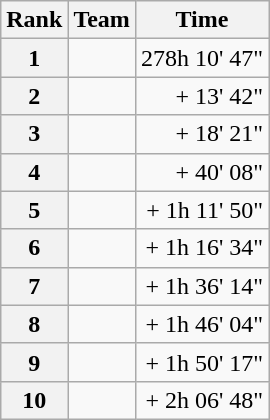<table class="wikitable">
<tr>
<th scope="col">Rank</th>
<th scope="col">Team</th>
<th scope="col">Time</th>
</tr>
<tr>
<th scope="row">1</th>
<td></td>
<td style="text-align:right;">278h 10' 47"</td>
</tr>
<tr>
<th scope="row">2</th>
<td></td>
<td style="text-align:right;">+ 13' 42"</td>
</tr>
<tr>
<th scope="row">3</th>
<td></td>
<td style="text-align:right;">+ 18' 21"</td>
</tr>
<tr>
<th scope="row">4</th>
<td></td>
<td style="text-align:right;">+ 40' 08"</td>
</tr>
<tr>
<th scope="row">5</th>
<td></td>
<td style="text-align:right;">+ 1h 11' 50"</td>
</tr>
<tr>
<th scope="row">6</th>
<td></td>
<td style="text-align:right;">+ 1h 16' 34"</td>
</tr>
<tr>
<th scope="row">7</th>
<td></td>
<td style="text-align:right;">+ 1h 36' 14"</td>
</tr>
<tr>
<th scope="row">8</th>
<td></td>
<td style="text-align:right;">+ 1h 46' 04"</td>
</tr>
<tr>
<th scope="row">9</th>
<td></td>
<td style="text-align:right;">+ 1h 50' 17"</td>
</tr>
<tr>
<th scope="row">10</th>
<td></td>
<td style="text-align:right;">+ 2h 06' 48"</td>
</tr>
</table>
